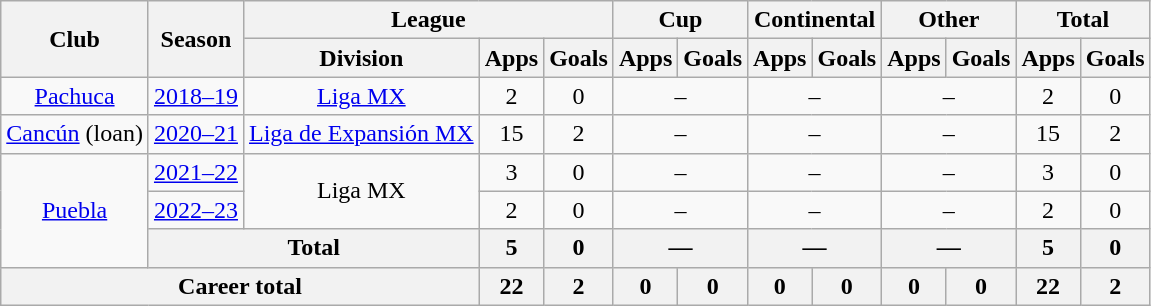<table class="wikitable" style="text-align: center">
<tr>
<th rowspan="2">Club</th>
<th rowspan="2">Season</th>
<th colspan="3">League</th>
<th colspan="2">Cup</th>
<th colspan="2">Continental</th>
<th colspan="2">Other</th>
<th colspan="2">Total</th>
</tr>
<tr>
<th>Division</th>
<th>Apps</th>
<th>Goals</th>
<th>Apps</th>
<th>Goals</th>
<th>Apps</th>
<th>Goals</th>
<th>Apps</th>
<th>Goals</th>
<th>Apps</th>
<th>Goals</th>
</tr>
<tr>
<td><a href='#'>Pachuca</a></td>
<td><a href='#'>2018–19</a></td>
<td><a href='#'>Liga MX</a></td>
<td>2</td>
<td>0</td>
<td colspan="2">–</td>
<td colspan="2">–</td>
<td colspan="2">–</td>
<td>2</td>
<td>0</td>
</tr>
<tr>
<td><a href='#'>Cancún</a> (loan)</td>
<td><a href='#'>2020–21</a></td>
<td><a href='#'>Liga de Expansión MX</a></td>
<td>15</td>
<td>2</td>
<td colspan="2">–</td>
<td colspan="2">–</td>
<td colspan="2">–</td>
<td>15</td>
<td>2</td>
</tr>
<tr>
<td rowspan="3"><a href='#'>Puebla</a></td>
<td><a href='#'>2021–22</a></td>
<td rowspan="2">Liga MX</td>
<td>3</td>
<td>0</td>
<td colspan="2">–</td>
<td colspan="2">–</td>
<td colspan="2">–</td>
<td>3</td>
<td>0</td>
</tr>
<tr>
<td><a href='#'>2022–23</a></td>
<td>2</td>
<td>0</td>
<td colspan="2">–</td>
<td colspan="2">–</td>
<td colspan="2">–</td>
<td>2</td>
<td>0</td>
</tr>
<tr>
<th colspan="2">Total</th>
<th>5</th>
<th>0</th>
<th colspan="2">—</th>
<th colspan="2">—</th>
<th colspan="2">—</th>
<th>5</th>
<th>0</th>
</tr>
<tr>
<th colspan=3>Career total</th>
<th>22</th>
<th>2</th>
<th>0</th>
<th>0</th>
<th>0</th>
<th>0</th>
<th>0</th>
<th>0</th>
<th>22</th>
<th>2</th>
</tr>
</table>
